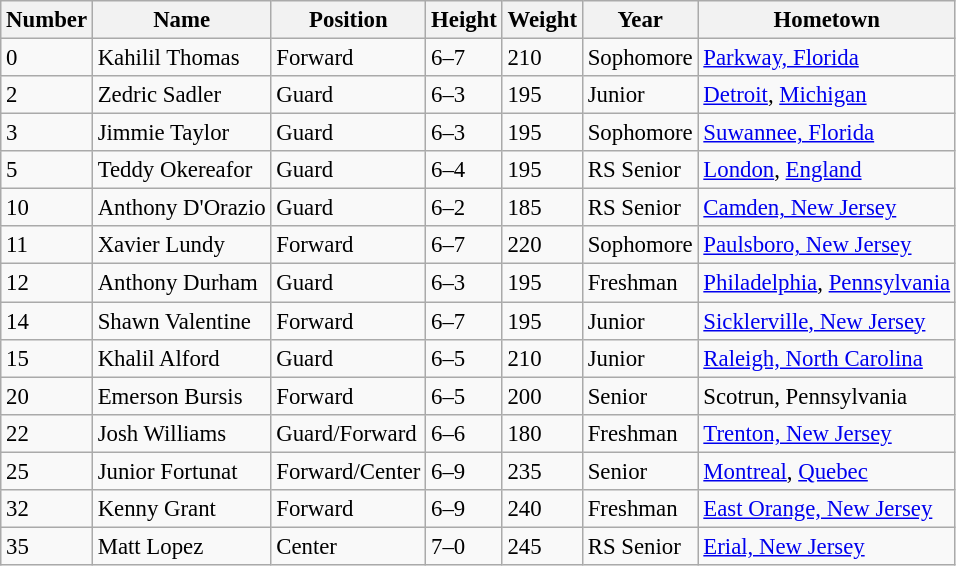<table class="wikitable sortable" style="font-size: 95%;">
<tr>
<th>Number</th>
<th>Name</th>
<th>Position</th>
<th>Height</th>
<th>Weight</th>
<th>Year</th>
<th>Hometown</th>
</tr>
<tr>
<td>0</td>
<td>Kahilil Thomas</td>
<td>Forward</td>
<td>6–7</td>
<td>210</td>
<td>Sophomore</td>
<td><a href='#'>Parkway, Florida</a></td>
</tr>
<tr>
<td>2</td>
<td>Zedric Sadler</td>
<td>Guard</td>
<td>6–3</td>
<td>195</td>
<td>Junior</td>
<td><a href='#'>Detroit</a>, <a href='#'>Michigan</a></td>
</tr>
<tr>
<td>3</td>
<td>Jimmie Taylor</td>
<td>Guard</td>
<td>6–3</td>
<td>195</td>
<td>Sophomore</td>
<td><a href='#'>Suwannee, Florida</a></td>
</tr>
<tr>
<td>5</td>
<td>Teddy Okereafor</td>
<td>Guard</td>
<td>6–4</td>
<td>195</td>
<td>RS Senior</td>
<td><a href='#'>London</a>, <a href='#'>England</a></td>
</tr>
<tr>
<td>10</td>
<td>Anthony D'Orazio</td>
<td>Guard</td>
<td>6–2</td>
<td>185</td>
<td>RS Senior</td>
<td><a href='#'>Camden, New Jersey</a></td>
</tr>
<tr>
<td>11</td>
<td>Xavier Lundy</td>
<td>Forward</td>
<td>6–7</td>
<td>220</td>
<td>Sophomore</td>
<td><a href='#'>Paulsboro, New Jersey</a></td>
</tr>
<tr>
<td>12</td>
<td>Anthony Durham</td>
<td>Guard</td>
<td>6–3</td>
<td>195</td>
<td>Freshman</td>
<td><a href='#'>Philadelphia</a>, <a href='#'>Pennsylvania</a></td>
</tr>
<tr>
<td>14</td>
<td>Shawn Valentine</td>
<td>Forward</td>
<td>6–7</td>
<td>195</td>
<td>Junior</td>
<td><a href='#'>Sicklerville, New Jersey</a></td>
</tr>
<tr>
<td>15</td>
<td>Khalil Alford</td>
<td>Guard</td>
<td>6–5</td>
<td>210</td>
<td>Junior</td>
<td><a href='#'>Raleigh, North Carolina</a></td>
</tr>
<tr>
<td>20</td>
<td>Emerson Bursis</td>
<td>Forward</td>
<td>6–5</td>
<td>200</td>
<td>Senior</td>
<td>Scotrun, Pennsylvania</td>
</tr>
<tr>
<td>22</td>
<td>Josh Williams</td>
<td>Guard/Forward</td>
<td>6–6</td>
<td>180</td>
<td>Freshman</td>
<td><a href='#'>Trenton, New Jersey</a></td>
</tr>
<tr>
<td>25</td>
<td>Junior Fortunat</td>
<td>Forward/Center</td>
<td>6–9</td>
<td>235</td>
<td>Senior</td>
<td><a href='#'>Montreal</a>, <a href='#'>Quebec</a></td>
</tr>
<tr>
<td>32</td>
<td>Kenny Grant</td>
<td>Forward</td>
<td>6–9</td>
<td>240</td>
<td>Freshman</td>
<td><a href='#'>East Orange, New Jersey</a></td>
</tr>
<tr>
<td>35</td>
<td>Matt Lopez</td>
<td>Center</td>
<td>7–0</td>
<td>245</td>
<td>RS Senior</td>
<td><a href='#'>Erial, New Jersey</a></td>
</tr>
</table>
